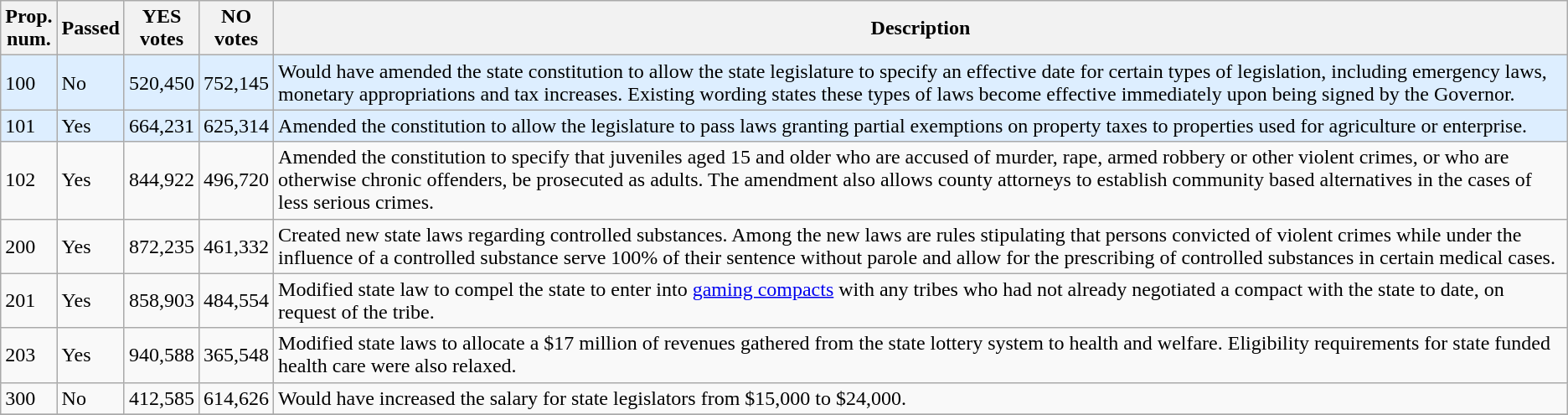<table class="wikitable sortable">
<tr>
<th>Prop.<br>num.</th>
<th>Passed</th>
<th>YES<br>votes</th>
<th>NO<br>votes</th>
<th>Description</th>
</tr>
<tr bgcolor=#ddeeff>
<td>100</td>
<td> No</td>
<td>520,450</td>
<td>752,145</td>
<td>Would have amended the state constitution to allow the state legislature to specify an effective date for certain types of legislation, including emergency laws, monetary appropriations and tax increases.  Existing wording states these types of laws become effective immediately upon being signed by the Governor.</td>
</tr>
<tr bgcolor=#ddeeff>
<td>101</td>
<td> Yes</td>
<td>664,231</td>
<td>625,314</td>
<td>Amended the constitution to allow the legislature to pass laws granting partial exemptions on property taxes to properties used for agriculture or enterprise.</td>
</tr>
<tr>
<td>102</td>
<td> Yes</td>
<td>844,922</td>
<td>496,720</td>
<td>Amended the constitution to specify that juveniles aged 15 and older who are accused of murder, rape, armed robbery or other violent crimes, or who are otherwise chronic offenders, be prosecuted as adults.  The amendment also allows county attorneys to establish community based alternatives in the cases of less serious crimes.</td>
</tr>
<tr>
<td>200</td>
<td> Yes</td>
<td>872,235</td>
<td>461,332</td>
<td>Created new state laws regarding controlled substances.  Among the new laws are rules stipulating that persons convicted of violent crimes while under the influence of a controlled substance serve 100% of their sentence without parole and allow for the prescribing of controlled substances in certain medical cases.</td>
</tr>
<tr>
<td>201</td>
<td> Yes</td>
<td>858,903</td>
<td>484,554</td>
<td>Modified state law to compel the state to enter into <a href='#'>gaming compacts</a> with any tribes who had not already negotiated a compact with the state to date, on request of the tribe.</td>
</tr>
<tr>
<td>203</td>
<td> Yes</td>
<td>940,588</td>
<td>365,548</td>
<td>Modified state laws to allocate a $17 million of revenues gathered from the state lottery system to health and welfare.  Eligibility requirements for state funded health care were also relaxed.</td>
</tr>
<tr>
<td>300</td>
<td> No</td>
<td>412,585</td>
<td>614,626</td>
<td>Would have increased the salary for state legislators from $15,000 to $24,000.</td>
</tr>
<tr>
</tr>
</table>
